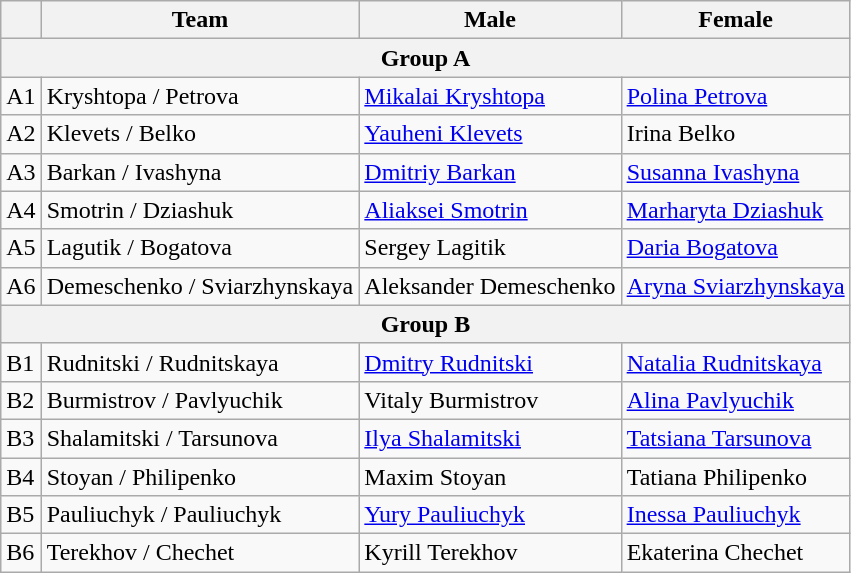<table class="wikitable">
<tr>
<th></th>
<th>Team</th>
<th>Male</th>
<th>Female</th>
</tr>
<tr>
<th colspan="4">Group A</th>
</tr>
<tr>
<td>A1</td>
<td>Kryshtopa / Petrova</td>
<td><a href='#'>Mikalai Kryshtopa</a></td>
<td><a href='#'>Polina Petrova</a></td>
</tr>
<tr>
<td>A2</td>
<td>Klevets / Belko</td>
<td><a href='#'>Yauheni Klevets</a></td>
<td>Irina Belko</td>
</tr>
<tr>
<td>A3</td>
<td>Barkan / Ivashyna</td>
<td><a href='#'>Dmitriy Barkan</a></td>
<td><a href='#'>Susanna Ivashyna</a></td>
</tr>
<tr>
<td>A4</td>
<td>Smotrin / Dziashuk</td>
<td><a href='#'>Aliaksei Smotrin</a></td>
<td><a href='#'>Marharyta Dziashuk</a></td>
</tr>
<tr>
<td>A5</td>
<td>Lagutik / Bogatova</td>
<td>Sergey Lagitik</td>
<td><a href='#'>Daria Bogatova</a></td>
</tr>
<tr>
<td>A6</td>
<td>Demeschenko / Sviarzhynskaya</td>
<td>Aleksander Demeschenko</td>
<td><a href='#'>Aryna Sviarzhynskaya</a></td>
</tr>
<tr>
<th colspan="4">Group B</th>
</tr>
<tr>
<td>B1</td>
<td>Rudnitski / Rudnitskaya</td>
<td><a href='#'>Dmitry Rudnitski</a></td>
<td><a href='#'>Natalia Rudnitskaya</a></td>
</tr>
<tr>
<td>B2</td>
<td>Burmistrov / Pavlyuchik</td>
<td>Vitaly Burmistrov</td>
<td><a href='#'>Alina Pavlyuchik</a></td>
</tr>
<tr>
<td>B3</td>
<td>Shalamitski / Tarsunova</td>
<td><a href='#'>Ilya Shalamitski</a></td>
<td><a href='#'>Tatsiana Tarsunova</a></td>
</tr>
<tr>
<td>B4</td>
<td>Stoyan / Philipenko</td>
<td>Maxim Stoyan</td>
<td>Tatiana Philipenko</td>
</tr>
<tr>
<td>B5</td>
<td>Pauliuchyk / Pauliuchyk</td>
<td><a href='#'>Yury Pauliuchyk</a></td>
<td><a href='#'>Inessa Pauliuchyk</a></td>
</tr>
<tr>
<td>B6</td>
<td>Terekhov / Chechet</td>
<td>Kyrill Terekhov</td>
<td>Ekaterina Chechet</td>
</tr>
</table>
